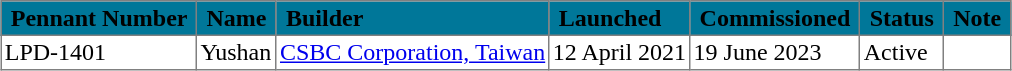<table class = "toccolours" border = "1" cellspacing = "1" cellpadding = "2" style = "margin:auto; border-collapse:collapse;">
<tr style="background:#079;">
<td><strong><span>  Pennant Number </span></strong></td>
<td><strong><span>  Name </span></strong></td>
<td><strong><span>  Builder </span></strong></td>
<td><strong><span>  Launched </span></strong></td>
<td><strong><span>  Commissioned </span></strong></td>
<td><strong><span>  Status </span></strong></td>
<td><strong><span>  Note </span></strong></td>
</tr>
<tr>
<td>LPD-1401</td>
<td>Yushan</td>
<td><a href='#'>CSBC Corporation, Taiwan</a></td>
<td>12 April 2021 </td>
<td>19 June 2023</td>
<td>Active</td>
<td></td>
</tr>
</table>
